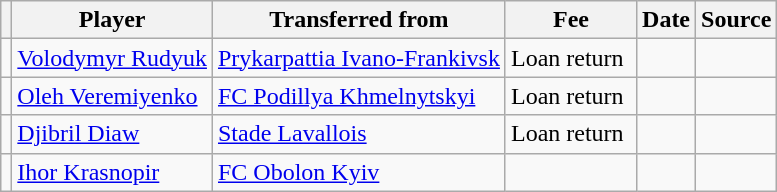<table class="wikitable plainrowheaders sortable">
<tr>
<th></th>
<th scope="col">Player</th>
<th>Transferred from</th>
<th style="width: 80px;">Fee</th>
<th scope="col">Date</th>
<th scope="col">Source</th>
</tr>
<tr>
<td align="center"></td>
<td> <a href='#'>Volodymyr Rudyuk</a></td>
<td> <a href='#'>Prykarpattia Ivano-Frankivsk</a></td>
<td>Loan return</td>
<td></td>
<td></td>
</tr>
<tr>
<td align="center"></td>
<td> <a href='#'>Oleh Veremiyenko</a></td>
<td> <a href='#'>FC Podillya Khmelnytskyi</a></td>
<td>Loan return</td>
<td></td>
<td></td>
</tr>
<tr>
<td align="center"></td>
<td> <a href='#'>Djibril Diaw</a></td>
<td> <a href='#'>Stade Lavallois</a></td>
<td>Loan return</td>
<td></td>
<td></td>
</tr>
<tr>
<td align="center"></td>
<td> <a href='#'>Ihor Krasnopir</a></td>
<td> <a href='#'>FC Obolon Kyiv</a></td>
<td></td>
<td></td>
<td></td>
</tr>
</table>
